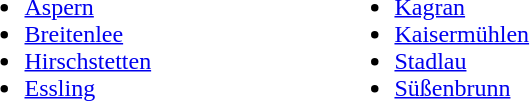<table width=40%>
<tr>
<td><br><ul><li><a href='#'>Aspern</a></li><li><a href='#'>Breitenlee</a></li><li><a href='#'>Hirschstetten</a></li><li><a href='#'>Essling</a></li></ul></td>
<td><br><ul><li><a href='#'>Kagran</a></li><li><a href='#'>Kaisermühlen</a></li><li><a href='#'>Stadlau</a></li><li><a href='#'>Süßenbrunn</a></li></ul></td>
</tr>
</table>
